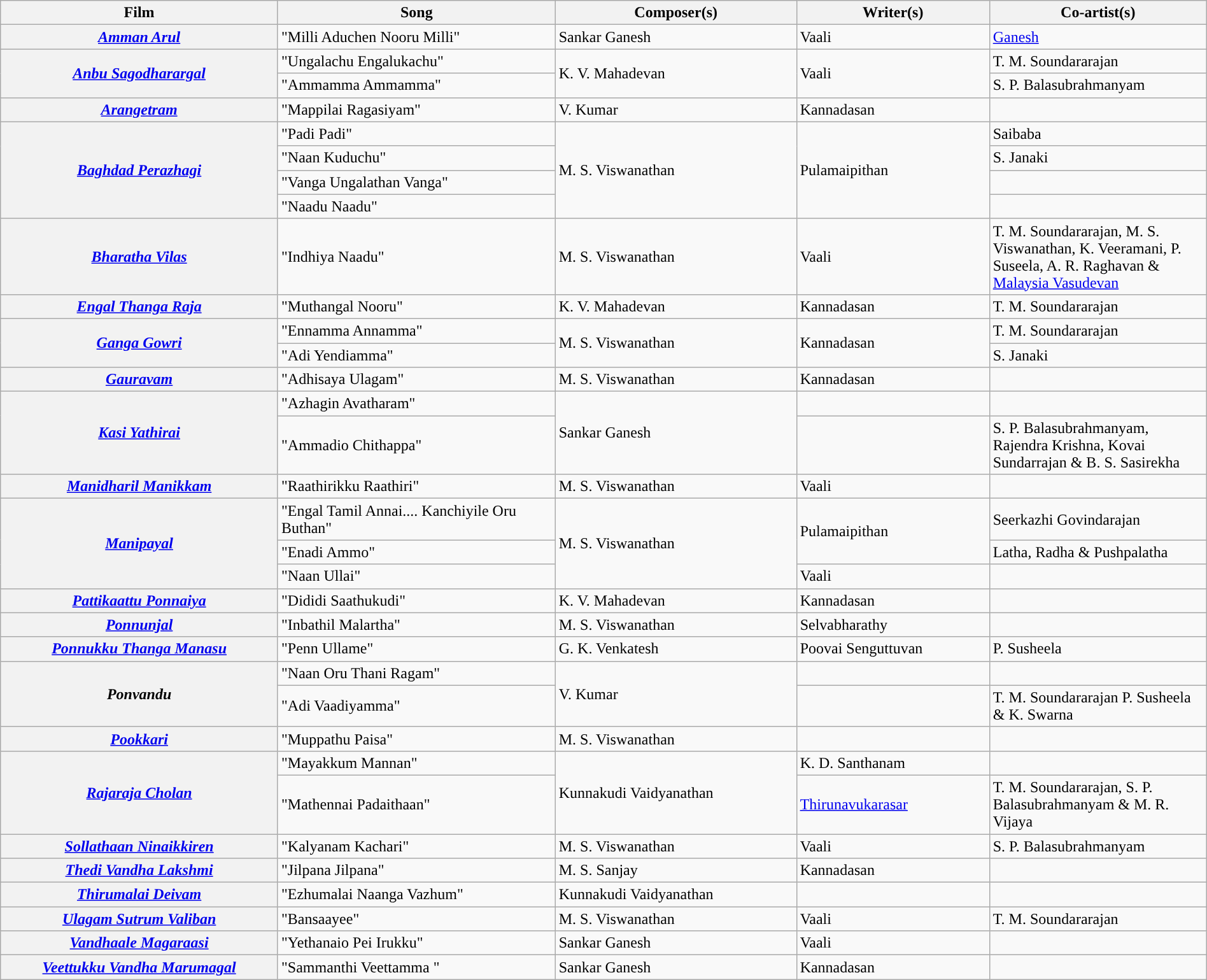<table class="wikitable plainrowheaders" width="100%" textcolor:#000;">
<tr style="background:#b0e0e66;">
<th scope="col" width=23%><strong>Film</strong></th>
<th scope="col" width=23%><strong>Song</strong></th>
<th scope="col" width=20%><strong>Composer(s)</strong></th>
<th scope="col" width=16%><strong>Writer(s)</strong></th>
<th scope="col" width=18%><strong>Co-artist(s)</strong></th>
</tr>
<tr>
<th><em><a href='#'>Amman Arul</a></em></th>
<td>"Milli Aduchen Nooru Milli"</td>
<td>Sankar Ganesh</td>
<td>Vaali</td>
<td><a href='#'>Ganesh</a></td>
</tr>
<tr>
<th rowspan=2><em><a href='#'>Anbu Sagodharargal</a></em></th>
<td>"Ungalachu Engalukachu"</td>
<td Rowspan="2">K. V. Mahadevan</td>
<td rowspan="2">Vaali</td>
<td>T. M. Soundararajan</td>
</tr>
<tr>
<td>"Ammamma Ammamma"</td>
<td>S. P. Balasubrahmanyam</td>
</tr>
<tr>
<th><em><a href='#'>Arangetram</a></em></th>
<td>"Mappilai Ragasiyam"</td>
<td>V. Kumar</td>
<td>Kannadasan</td>
<td></td>
</tr>
<tr>
<th rowspan=4><em><a href='#'>Baghdad Perazhagi</a></em></th>
<td>"Padi Padi"</td>
<td Rowspan="4">M. S. Viswanathan</td>
<td Rowspan="4">Pulamaipithan</td>
<td>Saibaba</td>
</tr>
<tr>
<td>"Naan Kuduchu"</td>
<td>S. Janaki</td>
</tr>
<tr>
<td>"Vanga Ungalathan Vanga"</td>
<td></td>
</tr>
<tr>
<td>"Naadu Naadu"</td>
<td></td>
</tr>
<tr>
<th><em><a href='#'>Bharatha Vilas</a></em></th>
<td>"Indhiya Naadu"</td>
<td>M. S. Viswanathan</td>
<td>Vaali</td>
<td>T. M. Soundararajan, M. S. Viswanathan, K. Veeramani, P. Suseela, A. R. Raghavan & <a href='#'>Malaysia Vasudevan</a></td>
</tr>
<tr>
<th><em><a href='#'>Engal Thanga Raja</a></em></th>
<td>"Muthangal Nooru"</td>
<td>K. V. Mahadevan</td>
<td>Kannadasan</td>
<td>T. M. Soundararajan</td>
</tr>
<tr>
<th rowspan=2><em><a href='#'>Ganga Gowri</a></em></th>
<td>"Ennamma Annamma"</td>
<td Rowspan="2">M. S. Viswanathan</td>
<td rowspan="2">Kannadasan</td>
<td>T. M. Soundararajan</td>
</tr>
<tr>
<td>"Adi Yendiamma"</td>
<td>S. Janaki</td>
</tr>
<tr>
<th><em><a href='#'>Gauravam</a></em></th>
<td>"Adhisaya Ulagam"</td>
<td>M. S. Viswanathan</td>
<td>Kannadasan</td>
<td></td>
</tr>
<tr>
<th rowspan=2><em><a href='#'>Kasi Yathirai</a></em></th>
<td>"Azhagin Avatharam"</td>
<td Rowspan="2">Sankar Ganesh</td>
<td></td>
<td></td>
</tr>
<tr>
<td>"Ammadio Chithappa"</td>
<td></td>
<td>S. P. Balasubrahmanyam, Rajendra Krishna, Kovai Sundarrajan & B. S. Sasirekha</td>
</tr>
<tr>
<th><em><a href='#'>Manidharil Manikkam</a></em></th>
<td>"Raathirikku Raathiri"</td>
<td>M. S. Viswanathan</td>
<td>Vaali</td>
<td></td>
</tr>
<tr>
<th rowspan=3><em><a href='#'>Manipayal</a></em></th>
<td>"Engal Tamil Annai.... Kanchiyile Oru Buthan"</td>
<td Rowspan="3">M. S. Viswanathan</td>
<td rowspan="2">Pulamaipithan</td>
<td>Seerkazhi Govindarajan</td>
</tr>
<tr>
<td>"Enadi Ammo"</td>
<td>Latha, Radha & Pushpalatha</td>
</tr>
<tr>
<td>"Naan Ullai"</td>
<td>Vaali</td>
<td></td>
</tr>
<tr>
<th><em><a href='#'>Pattikaattu Ponnaiya</a></em></th>
<td>"Dididi Saathukudi"</td>
<td>K. V. Mahadevan</td>
<td>Kannadasan</td>
<td></td>
</tr>
<tr>
<th><em><a href='#'>Ponnunjal</a></em></th>
<td>"Inbathil Malartha"</td>
<td>M. S. Viswanathan</td>
<td>Selvabharathy</td>
<td></td>
</tr>
<tr>
<th><em><a href='#'>Ponnukku Thanga Manasu</a></em></th>
<td>"Penn Ullame"</td>
<td>G. K. Venkatesh</td>
<td>Poovai Senguttuvan</td>
<td>P. Susheela</td>
</tr>
<tr>
<th rowspan=2><em>Ponvandu</em></th>
<td>"Naan Oru Thani Ragam"</td>
<td Rowspan="2">V. Kumar</td>
<td></td>
<td></td>
</tr>
<tr>
<td>"Adi Vaadiyamma"</td>
<td></td>
<td>T. M. Soundararajan P. Susheela & K. Swarna</td>
</tr>
<tr>
<th><em><a href='#'>Pookkari</a></em></th>
<td>"Muppathu Paisa"</td>
<td>M. S. Viswanathan</td>
<td></td>
<td></td>
</tr>
<tr>
<th rowspan=2><em><a href='#'>Rajaraja Cholan</a></em></th>
<td>"Mayakkum Mannan"</td>
<td Rowspan="2">Kunnakudi Vaidyanathan</td>
<td>K. D. Santhanam</td>
<td></td>
</tr>
<tr>
<td>"Mathennai Padaithaan"</td>
<td><a href='#'>Thirunavukarasar</a></td>
<td>T. M. Soundararajan, S. P. Balasubrahmanyam & M. R. Vijaya</td>
</tr>
<tr>
<th><em><a href='#'>Sollathaan Ninaikkiren</a></em></th>
<td>"Kalyanam Kachari"</td>
<td>M. S. Viswanathan</td>
<td>Vaali</td>
<td>S. P. Balasubrahmanyam</td>
</tr>
<tr>
<th><em><a href='#'>Thedi Vandha Lakshmi</a></em></th>
<td>"Jilpana Jilpana"</td>
<td>M. S. Sanjay</td>
<td>Kannadasan</td>
<td></td>
</tr>
<tr>
<th><em><a href='#'>Thirumalai Deivam</a></em></th>
<td>"Ezhumalai Naanga Vazhum"</td>
<td>Kunnakudi Vaidyanathan</td>
<td></td>
<td></td>
</tr>
<tr>
<th><em><a href='#'>Ulagam Sutrum Valiban</a></em></th>
<td>"Bansaayee"</td>
<td>M. S. Viswanathan</td>
<td>Vaali</td>
<td>T. M. Soundararajan</td>
</tr>
<tr>
<th><em><a href='#'>Vandhaale Magaraasi</a></em></th>
<td>"Yethanaio Pei Irukku"</td>
<td>Sankar Ganesh</td>
<td>Vaali</td>
<td></td>
</tr>
<tr>
<th><em><a href='#'>Veettukku Vandha Marumagal</a></em></th>
<td>"Sammanthi Veettamma	"</td>
<td>Sankar Ganesh</td>
<td>Kannadasan</td>
<td></td>
</tr>
</table>
